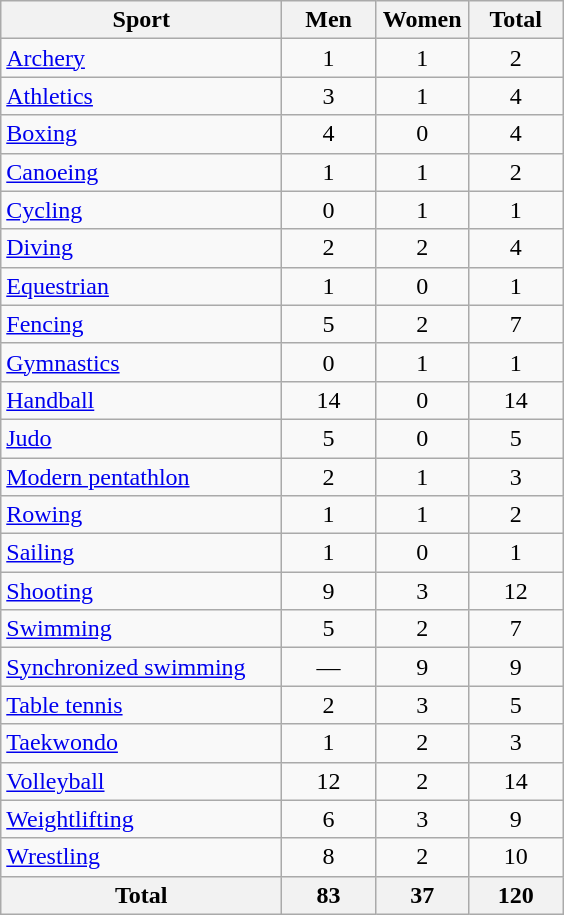<table class="wikitable sortable" style="text-align:center;">
<tr>
<th width=180>Sport</th>
<th width=55>Men</th>
<th width=55>Women</th>
<th width=55>Total</th>
</tr>
<tr>
<td align=left><a href='#'>Archery</a></td>
<td>1</td>
<td>1</td>
<td>2</td>
</tr>
<tr>
<td align=left><a href='#'>Athletics</a></td>
<td>3</td>
<td>1</td>
<td>4</td>
</tr>
<tr>
<td align=left><a href='#'>Boxing</a></td>
<td>4</td>
<td>0</td>
<td>4</td>
</tr>
<tr>
<td align=left><a href='#'>Canoeing</a></td>
<td>1</td>
<td>1</td>
<td>2</td>
</tr>
<tr>
<td align=left><a href='#'>Cycling</a></td>
<td>0</td>
<td>1</td>
<td>1</td>
</tr>
<tr>
<td align=left><a href='#'>Diving</a></td>
<td>2</td>
<td>2</td>
<td>4</td>
</tr>
<tr>
<td align=left><a href='#'>Equestrian</a></td>
<td>1</td>
<td>0</td>
<td>1</td>
</tr>
<tr>
<td align=left><a href='#'>Fencing</a></td>
<td>5</td>
<td>2</td>
<td>7</td>
</tr>
<tr>
<td align=left><a href='#'>Gymnastics</a></td>
<td>0</td>
<td>1</td>
<td>1</td>
</tr>
<tr>
<td align=left><a href='#'>Handball</a></td>
<td>14</td>
<td>0</td>
<td>14</td>
</tr>
<tr>
<td align=left><a href='#'>Judo</a></td>
<td>5</td>
<td>0</td>
<td>5</td>
</tr>
<tr>
<td align=left><a href='#'>Modern pentathlon</a></td>
<td>2</td>
<td>1</td>
<td>3</td>
</tr>
<tr>
<td align=left><a href='#'>Rowing</a></td>
<td>1</td>
<td>1</td>
<td>2</td>
</tr>
<tr>
<td align=left><a href='#'>Sailing</a></td>
<td>1</td>
<td>0</td>
<td>1</td>
</tr>
<tr>
<td align=left><a href='#'>Shooting</a></td>
<td>9</td>
<td>3</td>
<td>12</td>
</tr>
<tr>
<td align=left><a href='#'>Swimming</a></td>
<td>5</td>
<td>2</td>
<td>7</td>
</tr>
<tr>
<td align=left><a href='#'>Synchronized swimming</a></td>
<td>—</td>
<td>9</td>
<td>9</td>
</tr>
<tr>
<td align=left><a href='#'>Table tennis</a></td>
<td>2</td>
<td>3</td>
<td>5</td>
</tr>
<tr>
<td align=left><a href='#'>Taekwondo</a></td>
<td>1</td>
<td>2</td>
<td>3</td>
</tr>
<tr>
<td align=left><a href='#'>Volleyball</a></td>
<td>12</td>
<td>2</td>
<td>14</td>
</tr>
<tr>
<td align=left><a href='#'>Weightlifting</a></td>
<td>6</td>
<td>3</td>
<td>9</td>
</tr>
<tr>
<td align=left><a href='#'>Wrestling</a></td>
<td>8</td>
<td>2</td>
<td>10</td>
</tr>
<tr>
<th>Total</th>
<th>83</th>
<th>37</th>
<th>120</th>
</tr>
</table>
